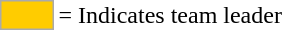<table>
<tr>
<td style="background:#fc0; border:1px solid #aaa; width:2em;"></td>
<td>= Indicates team leader</td>
</tr>
</table>
